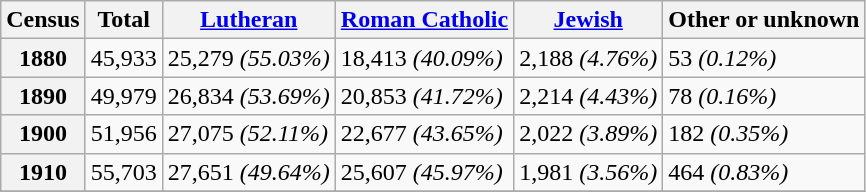<table class="wikitable">
<tr>
<th>Census</th>
<th>Total</th>
<th><a href='#'>Lutheran</a></th>
<th><a href='#'>Roman Catholic</a></th>
<th><a href='#'>Jewish</a></th>
<th>Other or unknown</th>
</tr>
<tr>
<th>1880</th>
<td>45,933</td>
<td>25,279 <em>(55.03%)</em></td>
<td>18,413 <em>(40.09%)</em></td>
<td>2,188 <em>(4.76%)</em></td>
<td>53 <em>(0.12%)</em></td>
</tr>
<tr>
<th>1890</th>
<td>49,979</td>
<td>26,834 <em>(53.69%)</em></td>
<td>20,853 <em>(41.72%)</em></td>
<td>2,214 <em>(4.43%)</em></td>
<td>78 <em>(0.16%)</em></td>
</tr>
<tr>
<th>1900</th>
<td>51,956</td>
<td>27,075 <em>(52.11%)</em></td>
<td>22,677 <em>(43.65%)</em></td>
<td>2,022 <em>(3.89%)</em></td>
<td>182 <em>(0.35%)</em></td>
</tr>
<tr>
<th>1910</th>
<td>55,703</td>
<td>27,651 <em>(49.64%)</em></td>
<td>25,607 <em>(45.97%)</em></td>
<td>1,981 <em>(3.56%)</em></td>
<td>464 <em>(0.83%)</em></td>
</tr>
<tr>
</tr>
</table>
